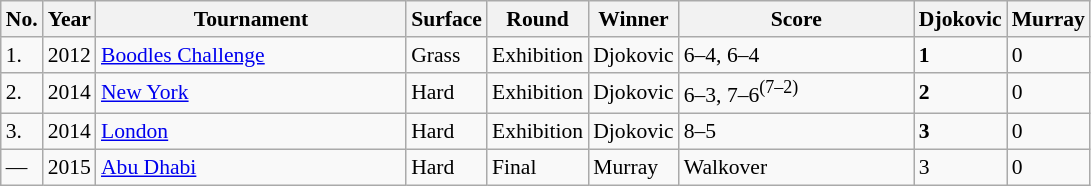<table class="sortable wikitable" style=font-size:90%>
<tr>
<th>No.</th>
<th>Year</th>
<th width=200>Tournament</th>
<th>Surface</th>
<th>Round</th>
<th>Winner</th>
<th width=150>Score</th>
<th>Djokovic</th>
<th>Murray</th>
</tr>
<tr>
<td>1.</td>
<td>2012</td>
<td> <a href='#'>Boodles Challenge</a></td>
<td>Grass</td>
<td>Exhibition</td>
<td>Djokovic</td>
<td>6–4, 6–4</td>
<td><strong>1</strong></td>
<td>0</td>
</tr>
<tr>
<td>2.</td>
<td>2014</td>
<td> <a href='#'>New York</a></td>
<td>Hard</td>
<td>Exhibition</td>
<td>Djokovic</td>
<td>6–3, 7–6<sup>(7–2)</sup></td>
<td><strong>2</strong></td>
<td>0</td>
</tr>
<tr>
<td>3.</td>
<td>2014</td>
<td> <a href='#'>London</a></td>
<td>Hard</td>
<td>Exhibition</td>
<td>Djokovic</td>
<td>8–5</td>
<td><strong>3</strong></td>
<td>0</td>
</tr>
<tr>
<td>—</td>
<td>2015</td>
<td> <a href='#'>Abu Dhabi</a></td>
<td>Hard</td>
<td>Final</td>
<td>Murray</td>
<td>Walkover</td>
<td>3</td>
<td>0</td>
</tr>
</table>
